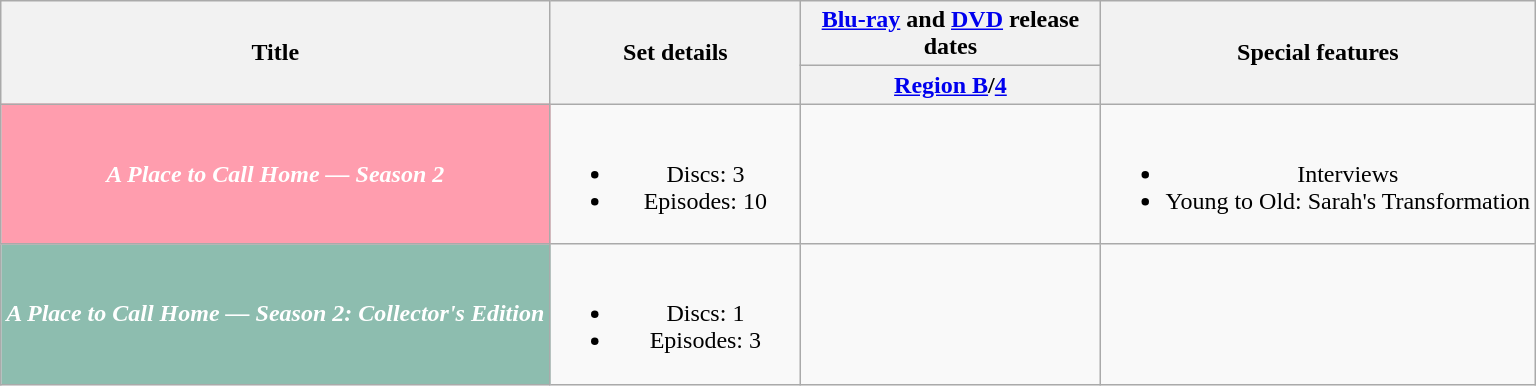<table class="wikitable plainrowheaders" style="font-size: 100%; text-align: center;">
<tr>
<th scope="col" rowspan="2">Title</th>
<th scope="col" rowspan="2" style="width:10em;">Set details</th>
<th scope="col"><a href='#'>Blu-ray</a> and <a href='#'>DVD</a> release dates</th>
<th scope="col" rowspan="2">Special features</th>
</tr>
<tr>
<th scope="col" style="width: 12em; font-size: 100%;"><a href='#'>Region B</a>/<a href='#'>4</a></th>
</tr>
<tr>
<th scope="row" style="background:#FF9DAE; color:#FFFFFF;"><em><span>A Place to Call Home — Season 2</span></em></th>
<td><br><ul><li>Discs: 3</li><li>Episodes: 10</li></ul></td>
<td></td>
<td><br><ul><li>Interviews</li><li>Young to Old: Sarah's Transformation</li></ul></td>
</tr>
<tr>
<th scope="row" style="background:#8DBDAF; color:#FFFFFF;"><em><span>A Place to Call Home — Season 2: Collector's Edition</span></em></th>
<td><br><ul><li>Discs: 1</li><li>Episodes: 3</li></ul></td>
<td></td>
</tr>
</table>
